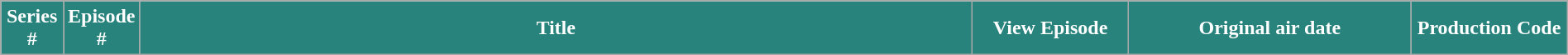<table class="wikitable plainrowheaders" style="width:100%; background:#FFFFFF">
<tr style="color:#FFFFFF">
<th style="background:#28837C; width:4%">Series #</th>
<th style="background:#28837C; width:4%">Episode #</th>
<th style="background:#28837C">Title</th>
<th style="background:#28837C; width:10%">View Episode</th>
<th style="background:#28837C; width:18%">Original air date</th>
<th style="background:#28837C; width:10%">Production Code<br>













































</th>
</tr>
</table>
